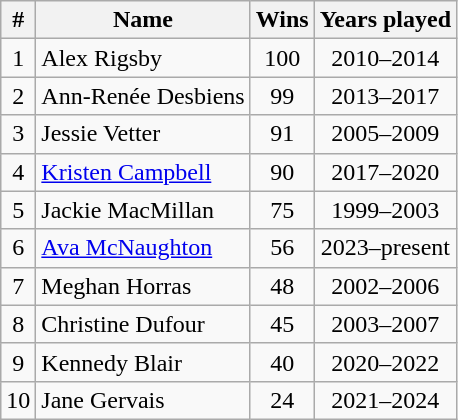<table class="wikitable" style="text-align:center">
<tr>
<th>#</th>
<th>Name</th>
<th>Wins</th>
<th>Years played</th>
</tr>
<tr>
<td>1</td>
<td align=left>Alex Rigsby</td>
<td>100</td>
<td>2010–2014</td>
</tr>
<tr>
<td>2</td>
<td align=left>Ann-Renée Desbiens</td>
<td>99</td>
<td>2013–2017</td>
</tr>
<tr>
<td>3</td>
<td align=left>Jessie Vetter</td>
<td>91</td>
<td>2005–2009</td>
</tr>
<tr>
<td>4</td>
<td align=left><a href='#'>Kristen Campbell</a></td>
<td>90</td>
<td>2017–2020</td>
</tr>
<tr>
<td>5</td>
<td align=left>Jackie MacMillan</td>
<td>75</td>
<td>1999–2003</td>
</tr>
<tr>
<td>6</td>
<td align=left><a href='#'>Ava McNaughton</a></td>
<td>56</td>
<td>2023–present</td>
</tr>
<tr>
<td>7</td>
<td align=left>Meghan Horras</td>
<td>48</td>
<td>2002–2006</td>
</tr>
<tr>
<td>8</td>
<td align=left>Christine Dufour</td>
<td>45</td>
<td>2003–2007</td>
</tr>
<tr>
<td>9</td>
<td align=left>Kennedy Blair</td>
<td>40</td>
<td>2020–2022</td>
</tr>
<tr>
<td>10</td>
<td align=left>Jane Gervais</td>
<td>24</td>
<td>2021–2024</td>
</tr>
</table>
